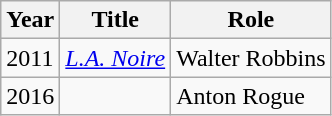<table class="wikitable sortable">
<tr>
<th>Year</th>
<th>Title</th>
<th>Role</th>
</tr>
<tr>
<td>2011</td>
<td><em><a href='#'>L.A. Noire</a></em></td>
<td>Walter Robbins</td>
</tr>
<tr>
<td>2016</td>
<td><em></em></td>
<td>Anton Rogue</td>
</tr>
</table>
